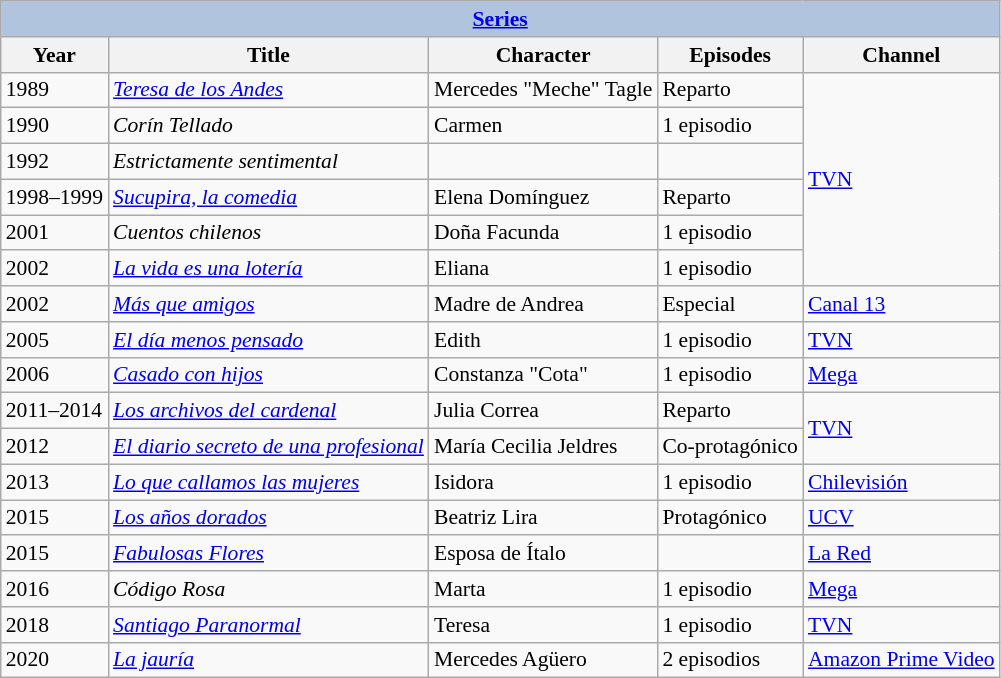<table class="wikitable" style="font-size: 90%;">
<tr>
<th colspan="5" style="background: LightSteelBlue;"><a href='#'>Series</a></th>
</tr>
<tr>
<th>Year</th>
<th>Title</th>
<th>Character</th>
<th>Episodes</th>
<th>Channel</th>
</tr>
<tr>
<td>1989</td>
<td><em><a href='#'>Teresa de los Andes</a></em></td>
<td>Mercedes "Meche" Tagle</td>
<td>Reparto</td>
<td rowspan="6"><a href='#'>TVN</a></td>
</tr>
<tr>
<td>1990</td>
<td><em>Corín Tellado</em></td>
<td>Carmen</td>
<td>1 episodio</td>
</tr>
<tr>
<td>1992</td>
<td><em>Estrictamente sentimental</em></td>
<td></td>
<td></td>
</tr>
<tr>
<td>1998–1999</td>
<td><em><a href='#'>Sucupira, la comedia</a></em></td>
<td>Elena Domínguez</td>
<td>Reparto</td>
</tr>
<tr>
<td>2001</td>
<td><em>Cuentos chilenos</em></td>
<td>Doña Facunda</td>
<td>1 episodio</td>
</tr>
<tr>
<td>2002</td>
<td><em><a href='#'>La vida es una lotería</a></em></td>
<td>Eliana</td>
<td>1 episodio</td>
</tr>
<tr>
<td>2002</td>
<td><em><a href='#'>Más que amigos</a></em></td>
<td>Madre de Andrea</td>
<td>Especial</td>
<td><a href='#'>Canal 13</a></td>
</tr>
<tr>
<td>2005</td>
<td><em><a href='#'>El día menos pensado</a></em></td>
<td>Edith</td>
<td>1 episodio</td>
<td><a href='#'>TVN</a></td>
</tr>
<tr>
<td>2006</td>
<td><em><a href='#'>Casado con hijos</a></em></td>
<td>Constanza "Cota"</td>
<td>1 episodio</td>
<td><a href='#'>Mega</a></td>
</tr>
<tr>
<td>2011–2014</td>
<td><em><a href='#'>Los archivos del cardenal</a></em></td>
<td>Julia Correa</td>
<td>Reparto</td>
<td rowspan="2"><a href='#'>TVN</a></td>
</tr>
<tr>
<td>2012</td>
<td><em><a href='#'>El diario secreto de una profesional</a></em></td>
<td>María Cecilia Jeldres</td>
<td>Co-protagónico</td>
</tr>
<tr>
<td>2013</td>
<td><em><a href='#'>Lo que callamos las mujeres</a></em></td>
<td>Isidora</td>
<td>1 episodio</td>
<td><a href='#'>Chilevisión</a></td>
</tr>
<tr>
<td>2015</td>
<td><em><a href='#'>Los años dorados</a></em></td>
<td>Beatriz Lira</td>
<td>Protagónico</td>
<td><a href='#'>UCV</a></td>
</tr>
<tr>
<td>2015</td>
<td><em><a href='#'>Fabulosas Flores</a></em></td>
<td>Esposa de Ítalo</td>
<td></td>
<td><a href='#'>La Red</a></td>
</tr>
<tr>
<td>2016</td>
<td><em>Código Rosa</em></td>
<td>Marta</td>
<td>1 episodio</td>
<td><a href='#'>Mega</a></td>
</tr>
<tr>
<td>2018</td>
<td><em><a href='#'>Santiago Paranormal</a></em></td>
<td>Teresa</td>
<td>1 episodio</td>
<td><a href='#'>TVN</a></td>
</tr>
<tr>
<td>2020</td>
<td><em><a href='#'>La jauría</a></em></td>
<td>Mercedes Agüero</td>
<td>2 episodios</td>
<td><a href='#'>Amazon Prime Video</a></td>
</tr>
</table>
